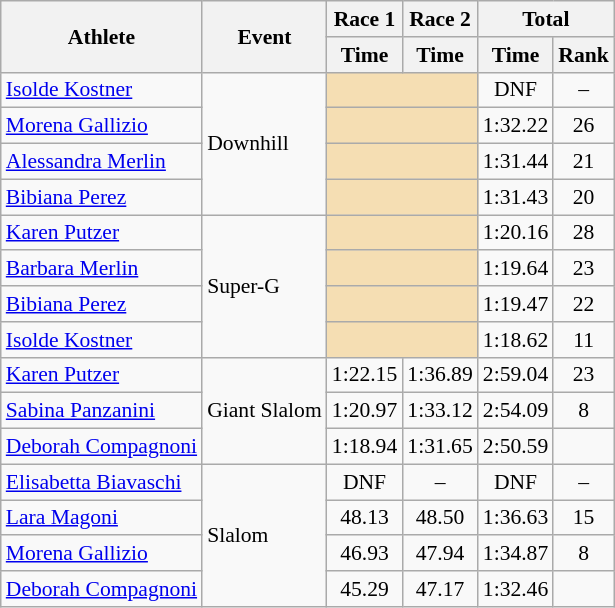<table class="wikitable" style="font-size:90%">
<tr>
<th rowspan="2">Athlete</th>
<th rowspan="2">Event</th>
<th>Race 1</th>
<th>Race 2</th>
<th colspan="2">Total</th>
</tr>
<tr>
<th>Time</th>
<th>Time</th>
<th>Time</th>
<th>Rank</th>
</tr>
<tr>
<td><a href='#'>Isolde Kostner</a></td>
<td rowspan="4">Downhill</td>
<td colspan="2" bgcolor="wheat"></td>
<td align="center">DNF</td>
<td align="center">–</td>
</tr>
<tr>
<td><a href='#'>Morena Gallizio</a></td>
<td colspan="2" bgcolor="wheat"></td>
<td align="center">1:32.22</td>
<td align="center">26</td>
</tr>
<tr>
<td><a href='#'>Alessandra Merlin</a></td>
<td colspan="2" bgcolor="wheat"></td>
<td align="center">1:31.44</td>
<td align="center">21</td>
</tr>
<tr>
<td><a href='#'>Bibiana Perez</a></td>
<td colspan="2" bgcolor="wheat"></td>
<td align="center">1:31.43</td>
<td align="center">20</td>
</tr>
<tr>
<td><a href='#'>Karen Putzer</a></td>
<td rowspan="4">Super-G</td>
<td colspan="2" bgcolor="wheat"></td>
<td align="center">1:20.16</td>
<td align="center">28</td>
</tr>
<tr>
<td><a href='#'>Barbara Merlin</a></td>
<td colspan="2" bgcolor="wheat"></td>
<td align="center">1:19.64</td>
<td align="center">23</td>
</tr>
<tr>
<td><a href='#'>Bibiana Perez</a></td>
<td colspan="2" bgcolor="wheat"></td>
<td align="center">1:19.47</td>
<td align="center">22</td>
</tr>
<tr>
<td><a href='#'>Isolde Kostner</a></td>
<td colspan="2" bgcolor="wheat"></td>
<td align="center">1:18.62</td>
<td align="center">11</td>
</tr>
<tr>
<td><a href='#'>Karen Putzer</a></td>
<td rowspan="3">Giant Slalom</td>
<td align="center">1:22.15</td>
<td align="center">1:36.89</td>
<td align="center">2:59.04</td>
<td align="center">23</td>
</tr>
<tr>
<td><a href='#'>Sabina Panzanini</a></td>
<td align="center">1:20.97</td>
<td align="center">1:33.12</td>
<td align="center">2:54.09</td>
<td align="center">8</td>
</tr>
<tr>
<td><a href='#'>Deborah Compagnoni</a></td>
<td align="center">1:18.94</td>
<td align="center">1:31.65</td>
<td align="center">2:50.59</td>
<td align="center"></td>
</tr>
<tr>
<td><a href='#'>Elisabetta Biavaschi</a></td>
<td rowspan="4">Slalom</td>
<td align="center">DNF</td>
<td align="center">–</td>
<td align="center">DNF</td>
<td align="center">–</td>
</tr>
<tr>
<td><a href='#'>Lara Magoni</a></td>
<td align="center">48.13</td>
<td align="center">48.50</td>
<td align="center">1:36.63</td>
<td align="center">15</td>
</tr>
<tr>
<td><a href='#'>Morena Gallizio</a></td>
<td align="center">46.93</td>
<td align="center">47.94</td>
<td align="center">1:34.87</td>
<td align="center">8</td>
</tr>
<tr>
<td><a href='#'>Deborah Compagnoni</a></td>
<td align="center">45.29</td>
<td align="center">47.17</td>
<td align="center">1:32.46</td>
<td align="center"></td>
</tr>
</table>
